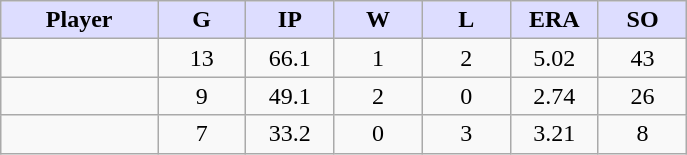<table class="wikitable sortable">
<tr>
<th style="background:#ddf; width:16%;">Player</th>
<th style="background:#ddf; width:9%;">G</th>
<th style="background:#ddf; width:9%;">IP</th>
<th style="background:#ddf; width:9%;">W</th>
<th style="background:#ddf; width:9%;">L</th>
<th style="background:#ddf; width:9%;">ERA</th>
<th style="background:#ddf; width:9%;">SO</th>
</tr>
<tr style="text-align:center;">
<td></td>
<td>13</td>
<td>66.1</td>
<td>1</td>
<td>2</td>
<td>5.02</td>
<td>43</td>
</tr>
<tr style="text-align:center;">
<td></td>
<td>9</td>
<td>49.1</td>
<td>2</td>
<td>0</td>
<td>2.74</td>
<td>26</td>
</tr>
<tr style="text-align:center;">
<td></td>
<td>7</td>
<td>33.2</td>
<td>0</td>
<td>3</td>
<td>3.21</td>
<td>8</td>
</tr>
</table>
